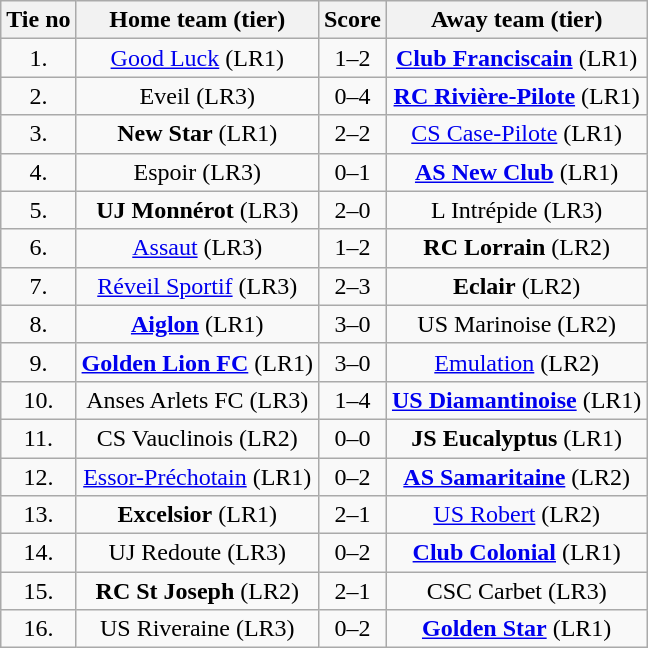<table class="wikitable" style="text-align: center">
<tr>
<th>Tie no</th>
<th>Home team (tier)</th>
<th>Score</th>
<th>Away team (tier)</th>
</tr>
<tr>
<td>1.</td>
<td> <a href='#'>Good Luck</a> (LR1)</td>
<td>1–2 </td>
<td><strong><a href='#'>Club Franciscain</a></strong> (LR1) </td>
</tr>
<tr>
<td>2.</td>
<td> Eveil (LR3)</td>
<td>0–4</td>
<td><strong><a href='#'>RC Rivière-Pilote</a></strong> (LR1) </td>
</tr>
<tr>
<td>3.</td>
<td> <strong>New Star</strong> (LR1)</td>
<td>2–2 </td>
<td><a href='#'>CS Case-Pilote</a> (LR1) </td>
</tr>
<tr>
<td>4.</td>
<td> Espoir (LR3)</td>
<td>0–1</td>
<td><strong><a href='#'>AS New Club</a></strong> (LR1) </td>
</tr>
<tr>
<td>5.</td>
<td> <strong>UJ Monnérot</strong> (LR3)</td>
<td>2–0</td>
<td>L Intrépide (LR3) </td>
</tr>
<tr>
<td>6.</td>
<td> <a href='#'>Assaut</a> (LR3)</td>
<td>1–2</td>
<td><strong>RC Lorrain</strong> (LR2) </td>
</tr>
<tr>
<td>7.</td>
<td> <a href='#'>Réveil Sportif</a> (LR3)</td>
<td>2–3</td>
<td><strong>Eclair</strong> (LR2) </td>
</tr>
<tr>
<td>8.</td>
<td> <strong><a href='#'>Aiglon</a></strong> (LR1)</td>
<td>3–0</td>
<td>US Marinoise (LR2) </td>
</tr>
<tr>
<td>9.</td>
<td> <strong><a href='#'>Golden Lion FC</a></strong> (LR1)</td>
<td>3–0</td>
<td><a href='#'>Emulation</a> (LR2) </td>
</tr>
<tr>
<td>10.</td>
<td> Anses Arlets FC (LR3)</td>
<td>1–4</td>
<td><strong><a href='#'>US Diamantinoise</a></strong> (LR1) </td>
</tr>
<tr>
<td>11.</td>
<td> CS Vauclinois (LR2)</td>
<td>0–0 </td>
<td><strong>JS Eucalyptus</strong> (LR1) </td>
</tr>
<tr>
<td>12.</td>
<td> <a href='#'>Essor-Préchotain</a> (LR1)</td>
<td>0–2</td>
<td><strong><a href='#'>AS Samaritaine</a></strong> (LR2) </td>
</tr>
<tr>
<td>13.</td>
<td> <strong>Excelsior</strong> (LR1)</td>
<td>2–1</td>
<td><a href='#'>US Robert</a> (LR2) </td>
</tr>
<tr>
<td>14.</td>
<td> UJ Redoute (LR3)</td>
<td>0–2</td>
<td><strong><a href='#'>Club Colonial</a></strong> (LR1) </td>
</tr>
<tr>
<td>15.</td>
<td> <strong>RC St Joseph</strong> (LR2)</td>
<td>2–1</td>
<td>CSC Carbet (LR3) </td>
</tr>
<tr>
<td>16.</td>
<td> US Riveraine (LR3)</td>
<td>0–2 </td>
<td><strong><a href='#'>Golden Star</a></strong> (LR1) </td>
</tr>
</table>
